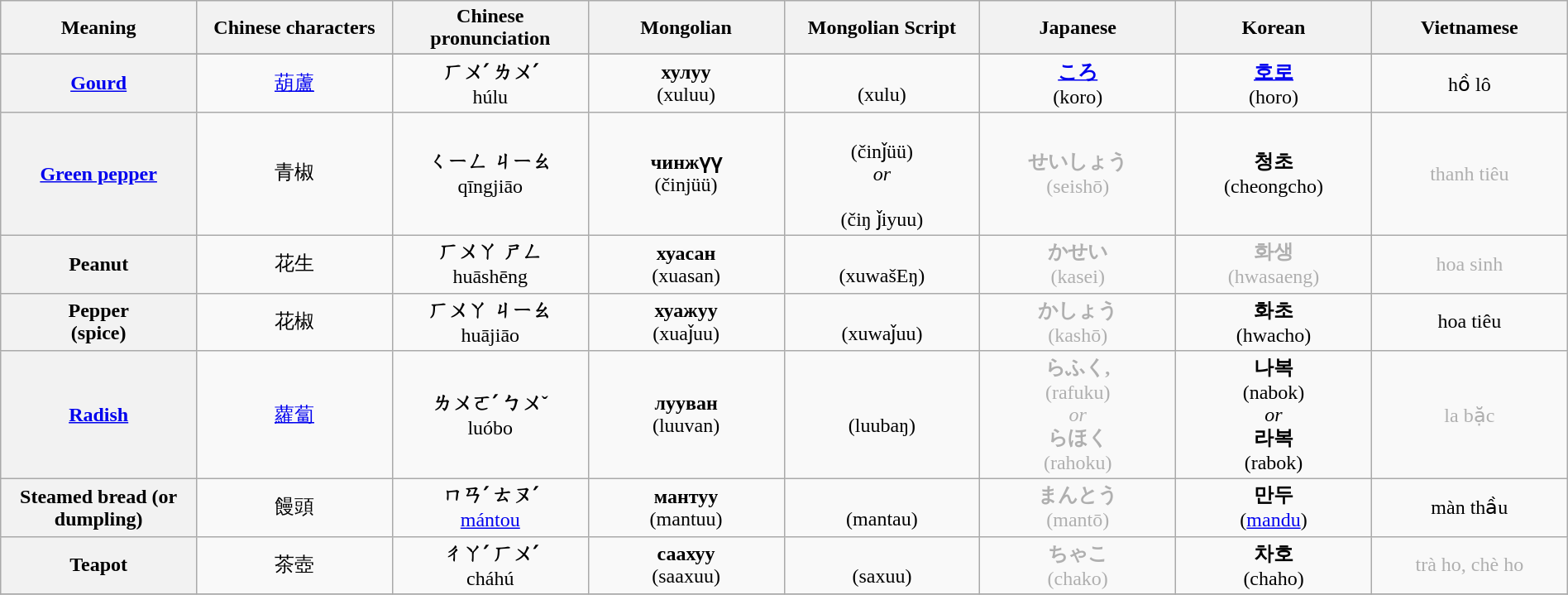<table cellspacing="1" style="width:100%;" class="wikitable sortable">
<tr>
<th style="width:12.5%;">Meaning</th>
<th style="width:12.5%;">Chinese characters</th>
<th style="width:12.5%;">Chinese pronunciation</th>
<th style="width:12.5%;">Mongolian</th>
<th style="width:12.5%;">Mongolian Script</th>
<th style="width:12.5%;">Japanese</th>
<th style="width:12.5%;">Korean</th>
<th style="width:12.5%;">Vietnamese</th>
</tr>
<tr>
</tr>
<tr>
<th><a href='#'>Gourd</a></th>
<td style= "text-align:center;"><a href='#'>葫蘆</a></td>
<td style= "text-align:center;"><strong>ㄏㄨˊ ㄌㄨˊ</strong> <br>húlu<br></td>
<td style= "text-align:center;"><strong>хулуу</strong> <br>(xuluu)<br></td>
<td style= "text-align:center;"> <br>(xulu)<br></td>
<td style= "text-align:center;"><strong><a href='#'>ころ</a></strong> <br>(koro)<br></td>
<td style= "text-align:center;"><strong><a href='#'>호로</a></strong> <br>(horo)<br></td>
<td style= "text-align:center;">hồ lô</td>
</tr>
<tr>
<th><a href='#'>Green pepper</a></th>
<td style= "text-align:center;">青椒</td>
<td style= "text-align:center;"><strong>ㄑㄧㄥ ㄐㄧㄠ</strong> <br>qīngjiāo<br></td>
<td style= "text-align:center;"><strong>чинжүү</strong> <br>(činjüü)<br></td>
<td style= "text-align:center;"> <br>(činǰüü)<br> <em>or</em> <br><br> (čiŋ ǰiyuu)</td>
<td style= "text-align:center; color: #afafaf;"><strong>せいしょう</strong> <br>(seishō)<br></td>
<td style= "text-align:center;"><strong>청초</strong> <br>(cheongcho)<br></td>
<td style= "text-align:center; color: #afafaf;">thanh tiêu</td>
</tr>
<tr>
<th>Peanut</th>
<td style= "text-align:center;">花生</td>
<td style= "text-align:center;"><strong>ㄏㄨㄚ ㄕㄥ</strong> <br>huāshēng<br></td>
<td style= "text-align:center;"><strong>хуасан</strong> <br>(xuasan)<br></td>
<td style= "text-align:center;"> <br>(xuwašEŋ)<br></td>
<td style= "text-align:center; color: #afafaf;"><strong>かせい</strong> <br>(kasei)<br></td>
<td style= "text-align:center; color: #afafaf;"><strong>화생</strong> <br>(hwasaeng)<br></td>
<td style= "text-align:center; color: #afafaf;">hoa sinh</td>
</tr>
<tr>
<th>Pepper <br>(spice)<br></th>
<td style= "text-align:center;">花椒</td>
<td style= "text-align:center;"><strong>ㄏㄨㄚ ㄐㄧㄠ</strong> <br>huājiāo<br></td>
<td style= "text-align:center;"><strong>хуажуу</strong> <br>(xuaǰuu)<br></td>
<td style= "text-align:center;"> <br>(xuwaǰuu)<br></td>
<td style= "text-align:center; color: #afafaf;"><strong>かしょう</strong> <br>(kashō)<br></td>
<td style= "text-align:center;"><strong>화초</strong> <br>(hwacho)<br></td>
<td style= "text-align:center;">hoa tiêu</td>
</tr>
<tr>
<th><a href='#'>Radish</a></th>
<td style= "text-align:center;"><a href='#'>蘿蔔</a></td>
<td style= "text-align:center;"><strong>ㄌㄨㄛˊ ㄅㄨˇ</strong> <br>luóbo<br></td>
<td style= "text-align:center;"><strong>лууван</strong> <br>(luuvan)<br></td>
<td style= "text-align:center;"> <br>(luubaŋ)<br></td>
<td style= "text-align:center; color: #afafaf;"><strong>らふく,</strong> <br>(rafuku)<br> <em>or</em> <br><strong>らほく</strong><br>(rahoku)</td>
<td style= "text-align:center;"><strong>나복</strong> <br>(nabok)<br> <em>or</em> <br><strong>라복</strong><br>(rabok)</td>
<td style= "text-align:center; color: #afafaf;">la bặc</td>
</tr>
<tr>
<th>Steamed bread (or dumpling)</th>
<td style= "text-align:center;">饅頭</td>
<td style= "text-align:center;"><strong>ㄇㄢˊ ㄊㄡˊ</strong> <br><a href='#'>mántou</a><br></td>
<td style= "text-align:center;"><strong>мантуу</strong> <br>(mantuu)<br></td>
<td style= "text-align:center;"> <br>(mantau)<br></td>
<td style= "text-align:center; color: #afafaf;"><strong>まんとう</strong> <br>(mantō)<br></td>
<td style= "text-align:center;"><strong>만두</strong> <br>(<a href='#'>mandu</a>)<br></td>
<td style= "text-align:center;">màn thầu</td>
</tr>
<tr>
<th>Teapot</th>
<td style= "text-align:center;">茶壺</td>
<td style= "text-align:center;"><strong>ㄔㄚˊ ㄏㄨˊ</strong> <br>cháhú<br></td>
<td style= "text-align:center;"><strong>саахуу</strong> <br>(saaxuu)<br></td>
<td style= "text-align:center;"> <br>(saxuu)<br></td>
<td style= "text-align:center; color: #afafaf;"><strong>ちゃこ</strong> <br>(chako)<br></td>
<td style= "text-align:center;"><strong>차호</strong> <br>(chaho)<br></td>
<td style= "text-align:center; color: #afafaf;">trà ho, chè ho</td>
</tr>
<tr>
</tr>
</table>
